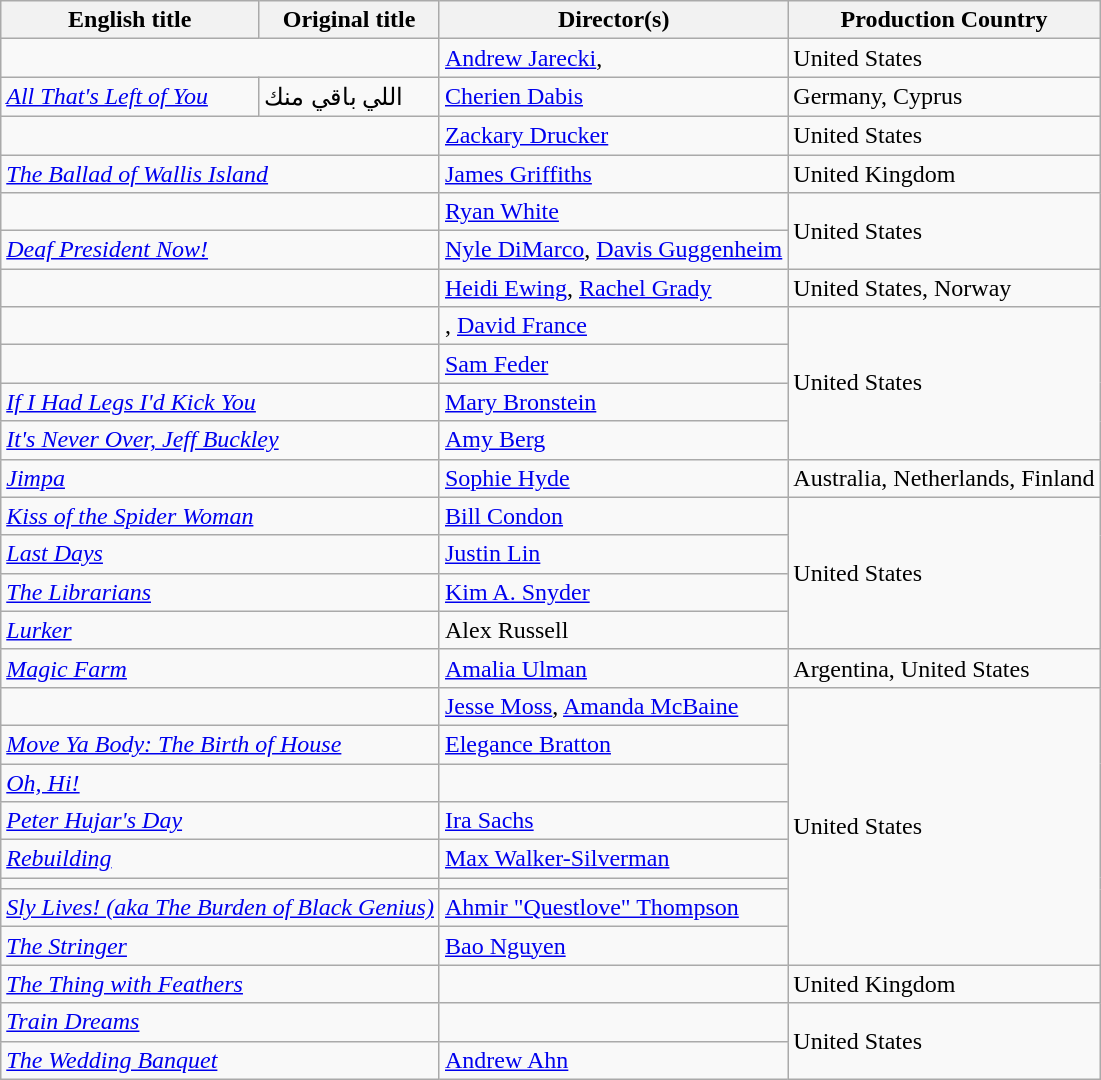<table class="wikitable plainrowheaders" style="margin-bottom:4px">
<tr>
<th scope="col">English title</th>
<th scope="col">Original title</th>
<th scope="col">Director(s)</th>
<th scope="col">Production Country</th>
</tr>
<tr>
<td colspan="2" scope="row"></td>
<td><a href='#'>Andrew Jarecki</a>, </td>
<td>United States</td>
</tr>
<tr>
<td scope="row"><em><a href='#'>All That's Left of You</a></em></td>
<td>اللي باقي منك</td>
<td><a href='#'>Cherien Dabis</a></td>
<td>Germany, Cyprus</td>
</tr>
<tr>
<td colspan="2" scope="row"></td>
<td><a href='#'>Zackary Drucker</a></td>
<td>United States</td>
</tr>
<tr in>
<td colspan="2" scope="row"><em><a href='#'>The Ballad of Wallis Island</a></em></td>
<td><a href='#'>James Griffiths</a></td>
<td>United Kingdom</td>
</tr>
<tr>
<td colspan="2" scope="row"></td>
<td><a href='#'>Ryan White</a></td>
<td rowspan="2">United States</td>
</tr>
<tr>
<td colspan="2" scope="row"><em><a href='#'>Deaf President Now!</a></em></td>
<td><a href='#'>Nyle DiMarco</a>, <a href='#'>Davis Guggenheim</a></td>
</tr>
<tr>
<td colspan="2" scope="row"></td>
<td><a href='#'>Heidi Ewing</a>, <a href='#'>Rachel Grady</a></td>
<td>United States, Norway</td>
</tr>
<tr>
<td colspan="2" scope="row"></td>
<td>, <a href='#'>David France</a></td>
<td rowspan="4">United States</td>
</tr>
<tr>
<td colspan="2" scope="row"></td>
<td><a href='#'>Sam Feder</a></td>
</tr>
<tr>
<td colspan="2" scope="row"><em><a href='#'>If I Had Legs I'd Kick You</a></em></td>
<td><a href='#'>Mary Bronstein</a></td>
</tr>
<tr>
<td colspan="2" scope="row"><em><a href='#'>It's Never Over, Jeff Buckley</a></em></td>
<td><a href='#'>Amy Berg</a></td>
</tr>
<tr>
<td colspan="2" scope="row"><em><a href='#'>Jimpa</a></em></td>
<td><a href='#'>Sophie Hyde</a></td>
<td>Australia, Netherlands, Finland</td>
</tr>
<tr>
<td colspan="2" scope="row"><em><a href='#'>Kiss of the Spider Woman</a></em></td>
<td><a href='#'>Bill Condon</a></td>
<td rowspan="4">United States</td>
</tr>
<tr>
<td colspan="2" scope="row"><em><a href='#'>Last Days</a></em></td>
<td><a href='#'>Justin Lin</a></td>
</tr>
<tr>
<td colspan="2" scope="row"><em><a href='#'>The Librarians</a></em></td>
<td><a href='#'>Kim A. Snyder</a></td>
</tr>
<tr>
<td colspan="2" scope="row"><em><a href='#'>Lurker</a></em></td>
<td>Alex Russell</td>
</tr>
<tr>
<td colspan="2" scope="row"><em><a href='#'>Magic Farm</a></em></td>
<td><a href='#'>Amalia Ulman</a></td>
<td>Argentina, United States</td>
</tr>
<tr>
<td colspan="2" scope="row"></td>
<td><a href='#'>Jesse Moss</a>, <a href='#'>Amanda McBaine</a></td>
<td rowspan="8">United States</td>
</tr>
<tr>
<td colspan="2" scope="row"><em><a href='#'>Move Ya Body: The Birth of House</a></em></td>
<td><a href='#'>Elegance Bratton</a></td>
</tr>
<tr>
<td colspan="2" scope="row"><em><a href='#'>Oh, Hi!</a></em></td>
<td></td>
</tr>
<tr>
<td colspan="2" scope="row"><em><a href='#'>Peter Hujar's Day</a></em></td>
<td><a href='#'>Ira Sachs</a></td>
</tr>
<tr>
<td colspan="2"><em><a href='#'>Rebuilding</a></em></td>
<td><a href='#'>Max Walker-Silverman</a></td>
</tr>
<tr>
<td colspan="2"></td>
<td></td>
</tr>
<tr>
<td colspan="2"><em><a href='#'>Sly Lives! (aka The Burden of Black Genius)</a></em></td>
<td><a href='#'>Ahmir "Questlove" Thompson</a></td>
</tr>
<tr>
<td colspan="2"><em><a href='#'>The Stringer</a></em></td>
<td><a href='#'>Bao Nguyen</a></td>
</tr>
<tr>
<td colspan="2"><em><a href='#'>The Thing with Feathers</a></em></td>
<td></td>
<td>United Kingdom</td>
</tr>
<tr>
<td colspan="2"><em><a href='#'>Train Dreams</a></em></td>
<td></td>
<td rowspan="2">United States</td>
</tr>
<tr>
<td colspan="2"><em><a href='#'>The Wedding Banquet</a></em></td>
<td><a href='#'>Andrew Ahn</a></td>
</tr>
</table>
